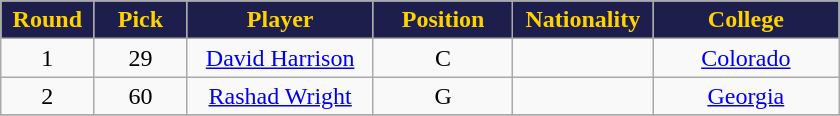<table class="wikitable sortable sortable">
<tr>
<th style="background:#1D1E4B; color:#FFD300" width="10%">Round</th>
<th style="background:#1D1E4B; color:#FFD300" width="10%">Pick</th>
<th style="background:#1D1E4B; color:#FFD300" width="20%">Player</th>
<th style="background:#1D1E4B; color:#FFD300" width="15%">Position</th>
<th style="background:#1D1E4B; color:#FFD300" width="15%">Nationality</th>
<th style="background:#1D1E4B; color:#FFD300" width="20%">College</th>
</tr>
<tr align="center" bgcolor="">
<td>1</td>
<td>29</td>
<td><a href='#'>David Harrison</a></td>
<td>C</td>
<td></td>
<td><a href='#'>Colorado</a></td>
</tr>
<tr align="center" bgcolor="">
<td>2</td>
<td>60</td>
<td><a href='#'>Rashad Wright</a></td>
<td>G</td>
<td></td>
<td><a href='#'>Georgia</a></td>
</tr>
<tr align="center" bgcolor="">
</tr>
</table>
